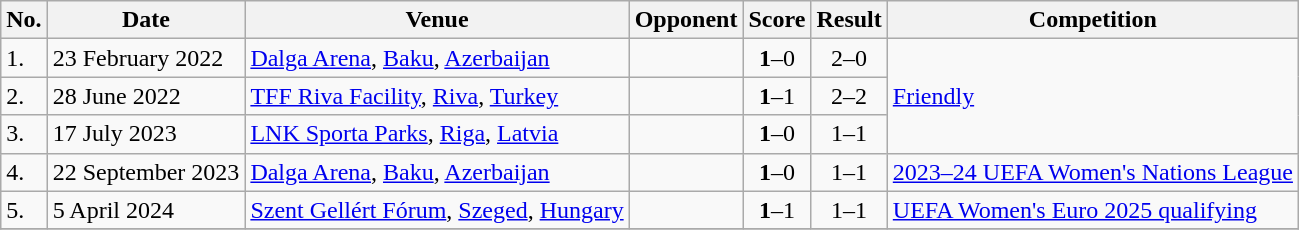<table class="wikitable">
<tr>
<th>No.</th>
<th>Date</th>
<th>Venue</th>
<th>Opponent</th>
<th>Score</th>
<th>Result</th>
<th>Competition</th>
</tr>
<tr>
<td>1.</td>
<td>23 February 2022</td>
<td><a href='#'>Dalga Arena</a>, <a href='#'>Baku</a>, <a href='#'>Azerbaijan</a></td>
<td></td>
<td align=center><strong>1</strong>–0</td>
<td align=center>2–0</td>
<td rowspan=3><a href='#'>Friendly</a></td>
</tr>
<tr>
<td>2.</td>
<td>28 June 2022</td>
<td><a href='#'>TFF Riva Facility</a>, <a href='#'>Riva</a>, <a href='#'>Turkey</a></td>
<td></td>
<td align=center><strong>1</strong>–1</td>
<td align=center>2–2</td>
</tr>
<tr>
<td>3.</td>
<td>17 July 2023</td>
<td><a href='#'>LNK Sporta Parks</a>, <a href='#'>Riga</a>, <a href='#'>Latvia</a></td>
<td></td>
<td align=center><strong>1</strong>–0</td>
<td align=center>1–1</td>
</tr>
<tr>
<td>4.</td>
<td>22 September 2023</td>
<td><a href='#'>Dalga Arena</a>, <a href='#'>Baku</a>, <a href='#'>Azerbaijan</a></td>
<td></td>
<td align=center><strong>1</strong>–0</td>
<td align=center>1–1</td>
<td><a href='#'>2023–24 UEFA Women's Nations League</a></td>
</tr>
<tr>
<td>5.</td>
<td>5 April 2024</td>
<td><a href='#'>Szent Gellért Fórum</a>, <a href='#'>Szeged</a>, <a href='#'>Hungary</a></td>
<td></td>
<td align=center><strong>1</strong>–1</td>
<td align=center>1–1</td>
<td><a href='#'>UEFA Women's Euro 2025 qualifying</a></td>
</tr>
<tr>
</tr>
</table>
